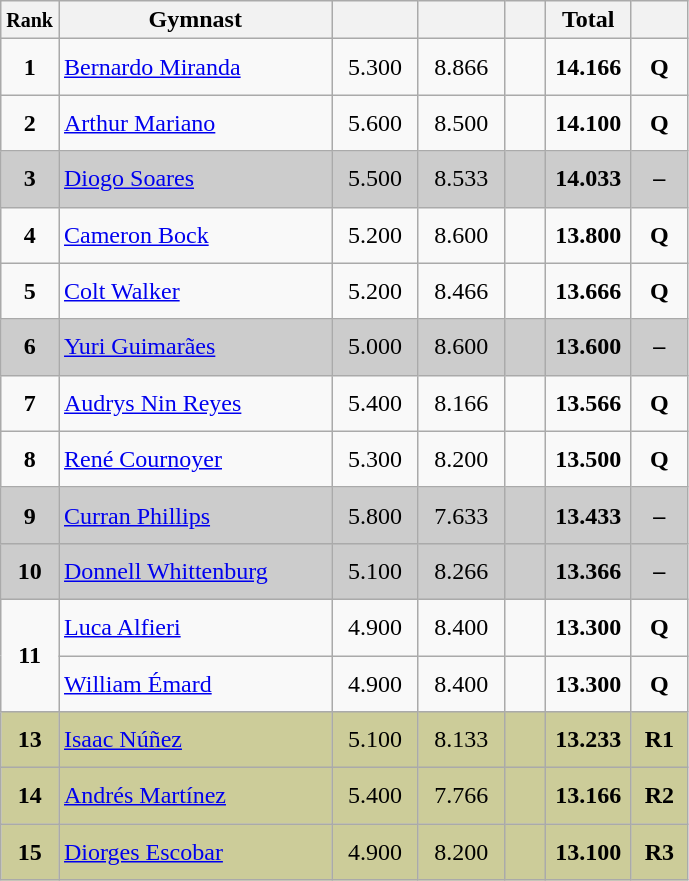<table class="wikitable sortable" style="text-align:center;">
<tr>
<th scope="col" style="width:15px;"><small>Rank</small></th>
<th scope="col" style="width:175px;">Gymnast</th>
<th scope="col" style="width:50px;"><small></small></th>
<th scope="col" style="width:50px;"><small></small></th>
<th scope="col" style="width:20px;"><small></small></th>
<th scope="col" style="width:50px;">Total</th>
<th scope="col" style="width:30px;"><small></small></th>
</tr>
<tr>
<td scope="row" style="text-align:center"><strong>1</strong></td>
<td style="height:30px; text-align:left;"> <a href='#'>Bernardo Miranda</a></td>
<td>5.300</td>
<td>8.866</td>
<td></td>
<td><strong>14.166</strong></td>
<td><strong>Q</strong></td>
</tr>
<tr>
<td scope="row" style="text-align:center"><strong>2</strong></td>
<td style="height:30px; text-align:left;"> <a href='#'>Arthur Mariano</a></td>
<td>5.600</td>
<td>8.500</td>
<td></td>
<td><strong>14.100</strong></td>
<td><strong>Q</strong></td>
</tr>
<tr style="background:#cccccc;">
<td scope="row" style="text-align:center"><strong>3</strong></td>
<td style="height:30px; text-align:left;"> <a href='#'>Diogo Soares</a></td>
<td>5.500</td>
<td>8.533</td>
<td></td>
<td><strong>14.033</strong></td>
<td><strong>–</strong></td>
</tr>
<tr>
<td scope="row" style="text-align:center"><strong>4</strong></td>
<td style="height:30px; text-align:left;"> <a href='#'>Cameron Bock</a></td>
<td>5.200</td>
<td>8.600</td>
<td></td>
<td><strong>13.800</strong></td>
<td><strong>Q</strong></td>
</tr>
<tr>
<td scope="row" style="text-align:center"><strong>5</strong></td>
<td style="height:30px; text-align:left;"> <a href='#'>Colt Walker</a></td>
<td>5.200</td>
<td>8.466</td>
<td></td>
<td><strong>13.666</strong></td>
<td><strong>Q</strong></td>
</tr>
<tr style="background:#cccccc;">
<td scope="row" style="text-align:center"><strong>6</strong></td>
<td style="height:30px; text-align:left;"> <a href='#'>Yuri Guimarães</a></td>
<td>5.000</td>
<td>8.600</td>
<td></td>
<td><strong>13.600</strong></td>
<td><strong>–</strong></td>
</tr>
<tr>
<td scope="row" style="text-align:center"><strong>7</strong></td>
<td style="height:30px; text-align:left;"> <a href='#'>Audrys Nin Reyes</a></td>
<td>5.400</td>
<td>8.166</td>
<td></td>
<td><strong>13.566</strong></td>
<td><strong>Q</strong></td>
</tr>
<tr>
<td scope="row" style="text-align:center"><strong>8</strong></td>
<td style="height:30px; text-align:left;"> <a href='#'>René Cournoyer</a></td>
<td>5.300</td>
<td>8.200</td>
<td></td>
<td><strong>13.500</strong></td>
<td><strong>Q</strong></td>
</tr>
<tr style="background:#cccccc;">
<td scope="row" style="text-align:center"><strong>9</strong></td>
<td style="height:30px; text-align:left;"> <a href='#'>Curran Phillips</a></td>
<td>5.800</td>
<td>7.633</td>
<td></td>
<td><strong>13.433</strong></td>
<td><strong>–</strong></td>
</tr>
<tr style="background:#cccccc;">
<td scope="row" style="text-align:center"><strong>10</strong></td>
<td style="height:30px; text-align:left;"> <a href='#'>Donnell Whittenburg</a></td>
<td>5.100</td>
<td>8.266</td>
<td></td>
<td><strong>13.366</strong></td>
<td><strong>–</strong></td>
</tr>
<tr>
<td scope="row" style="text-align:center" rowspan="2"><strong>11</strong></td>
<td style="height:30px; text-align:left;"> <a href='#'>Luca Alfieri</a></td>
<td>4.900</td>
<td>8.400</td>
<td></td>
<td><strong>13.300</strong></td>
<td><strong>Q</strong></td>
</tr>
<tr>
<td style="height:30px; text-align:left;"> <a href='#'>William Émard</a></td>
<td>4.900</td>
<td>8.400</td>
<td></td>
<td><strong>13.300</strong></td>
<td><strong>Q</strong></td>
</tr>
<tr style="background:#cccc99;">
<td scope="row" style="text-align:center"><strong>13</strong></td>
<td style="height:30px; text-align:left;"> <a href='#'>Isaac Núñez</a></td>
<td>5.100</td>
<td>8.133</td>
<td></td>
<td><strong>13.233</strong></td>
<td><strong>R1</strong></td>
</tr>
<tr style="background:#cccc99;">
<td scope="row" style="text-align:center"><strong>14</strong></td>
<td style="height:30px; text-align:left;"> <a href='#'>Andrés Martínez</a></td>
<td>5.400</td>
<td>7.766</td>
<td></td>
<td><strong>13.166</strong></td>
<td><strong>R2</strong></td>
</tr>
<tr style="background:#cccc99;">
<td scope="row" style="text-align:center"><strong>15</strong></td>
<td style="height:30px; text-align:left;"> <a href='#'>Diorges Escobar</a></td>
<td>4.900</td>
<td>8.200</td>
<td></td>
<td><strong>13.100</strong></td>
<td><strong>R3</strong></td>
</tr>
</table>
